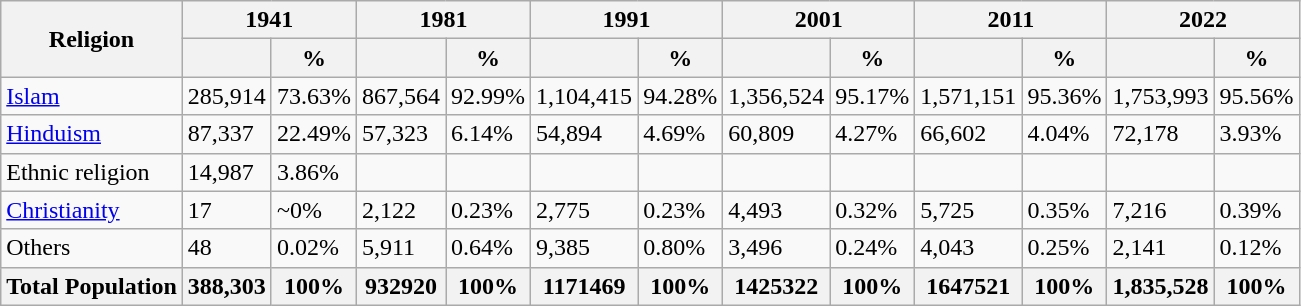<table class="wikitable sortable">
<tr>
<th rowspan="2">Religion</th>
<th colspan="2">1941</th>
<th colspan="2">1981</th>
<th colspan="2">1991</th>
<th colspan="2">2001</th>
<th colspan="2">2011</th>
<th colspan="2">2022</th>
</tr>
<tr>
<th></th>
<th>%</th>
<th></th>
<th>%</th>
<th></th>
<th>%</th>
<th></th>
<th>%</th>
<th></th>
<th>%</th>
<th></th>
<th>%</th>
</tr>
<tr>
<td><a href='#'>Islam</a> </td>
<td>285,914</td>
<td>73.63%</td>
<td>867,564</td>
<td>92.99%</td>
<td>1,104,415</td>
<td>94.28%</td>
<td>1,356,524</td>
<td>95.17%</td>
<td>1,571,151</td>
<td>95.36%</td>
<td>1,753,993</td>
<td>95.56%</td>
</tr>
<tr>
<td><a href='#'>Hinduism</a> </td>
<td>87,337</td>
<td>22.49%</td>
<td>57,323</td>
<td>6.14%</td>
<td>54,894</td>
<td>4.69%</td>
<td>60,809</td>
<td>4.27%</td>
<td>66,602</td>
<td>4.04%</td>
<td>72,178</td>
<td>3.93%</td>
</tr>
<tr>
<td>Ethnic religion</td>
<td>14,987</td>
<td>3.86%</td>
<td></td>
<td></td>
<td></td>
<td></td>
<td></td>
<td></td>
<td></td>
<td></td>
<td></td>
<td></td>
</tr>
<tr>
<td><a href='#'>Christianity</a> </td>
<td>17</td>
<td>~0%</td>
<td>2,122</td>
<td>0.23%</td>
<td>2,775</td>
<td>0.23%</td>
<td>4,493</td>
<td>0.32%</td>
<td>5,725</td>
<td>0.35%</td>
<td>7,216</td>
<td>0.39%</td>
</tr>
<tr>
<td>Others </td>
<td>48</td>
<td>0.02%</td>
<td>5,911</td>
<td>0.64%</td>
<td>9,385</td>
<td>0.80%</td>
<td>3,496</td>
<td>0.24%</td>
<td>4,043</td>
<td>0.25%</td>
<td>2,141</td>
<td>0.12%</td>
</tr>
<tr>
<th>Total Population</th>
<th>388,303</th>
<th>100%</th>
<th>932920</th>
<th>100%</th>
<th>1171469</th>
<th>100%</th>
<th>1425322</th>
<th>100%</th>
<th>1647521</th>
<th>100%</th>
<th>1,835,528</th>
<th>100%</th>
</tr>
</table>
